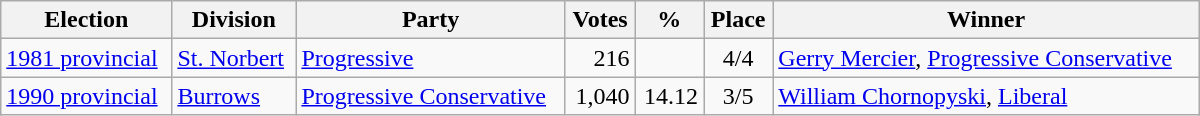<table class="wikitable" width="800">
<tr>
<th align="left">Election</th>
<th align="left">Division</th>
<th align="left">Party</th>
<th align="right">Votes</th>
<th align="right">%</th>
<th align="center">Place</th>
<th align="center">Winner</th>
</tr>
<tr>
<td align="left"><a href='#'>1981 provincial</a></td>
<td align="left"><a href='#'>St. Norbert</a></td>
<td align="left"><a href='#'>Progressive</a></td>
<td align="right">216</td>
<td align="right"></td>
<td align="center">4/4</td>
<td align="left"><a href='#'>Gerry Mercier</a>, <a href='#'>Progressive Conservative</a></td>
</tr>
<tr>
<td align="left"><a href='#'>1990 provincial</a></td>
<td align="left"><a href='#'>Burrows</a></td>
<td align="left"><a href='#'>Progressive Conservative</a></td>
<td align="right">1,040</td>
<td align="right">14.12</td>
<td align="center">3/5</td>
<td align="left"><a href='#'>William Chornopyski</a>, <a href='#'>Liberal</a></td>
</tr>
</table>
